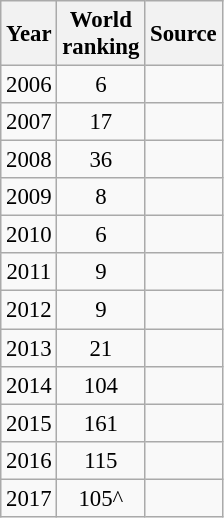<table class="wikitable" style="text-align:center; font-size: 95%;">
<tr>
<th>Year</th>
<th>World<br>ranking</th>
<th>Source</th>
</tr>
<tr>
<td>2006</td>
<td>6</td>
<td></td>
</tr>
<tr>
<td>2007</td>
<td>17</td>
<td></td>
</tr>
<tr>
<td>2008</td>
<td>36</td>
<td></td>
</tr>
<tr>
<td>2009</td>
<td>8</td>
<td></td>
</tr>
<tr>
<td>2010</td>
<td>6</td>
<td></td>
</tr>
<tr>
<td>2011</td>
<td>9</td>
<td></td>
</tr>
<tr>
<td>2012</td>
<td>9</td>
<td></td>
</tr>
<tr>
<td>2013</td>
<td>21</td>
<td></td>
</tr>
<tr>
<td>2014</td>
<td>104</td>
<td></td>
</tr>
<tr>
<td>2015</td>
<td>161</td>
<td></td>
</tr>
<tr>
<td>2016</td>
<td>115</td>
<td></td>
</tr>
<tr>
<td>2017</td>
<td>105^</td>
<td></td>
</tr>
</table>
